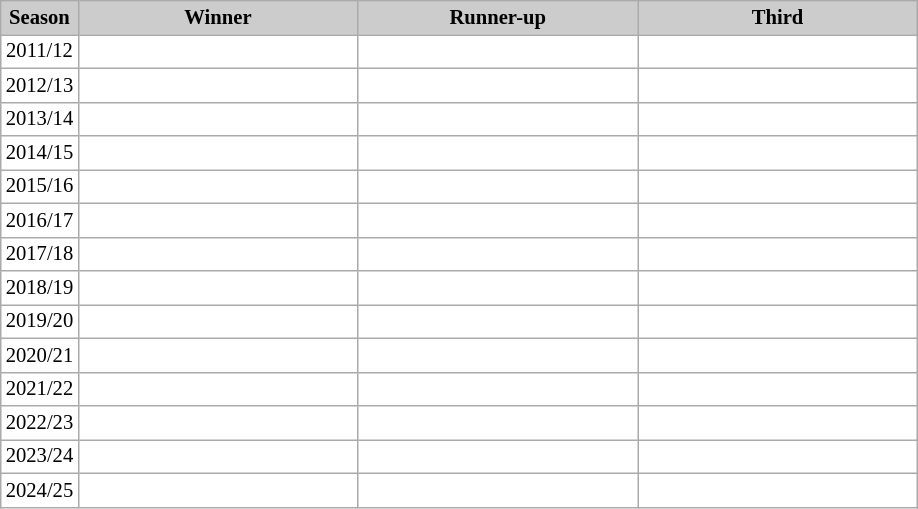<table class="wikitable plainrowheaders" style="background:#fff; font-size:86%; line-height:16px; border:grey solid 1px; border-collapse:collapse;">
<tr style="background:#ccc; text-align:center;">
<th style="background:#ccc;" width="40">Season</th>
<th style="background:#ccc;" width="180">Winner</th>
<th style="background:#ccc;" width="180">Runner-up</th>
<th style="background:#ccc;" width="180">Third</th>
</tr>
<tr>
<td style="text-align: center;">2011/12</td>
<td></td>
<td></td>
<td></td>
</tr>
<tr>
<td style="text-align: center;">2012/13</td>
<td></td>
<td></td>
<td></td>
</tr>
<tr>
<td style="text-align: center;">2013/14</td>
<td></td>
<td></td>
<td></td>
</tr>
<tr>
<td style="text-align: center;">2014/15</td>
<td></td>
<td></td>
<td></td>
</tr>
<tr>
<td style="text-align: center;">2015/16</td>
<td></td>
<td></td>
<td></td>
</tr>
<tr>
<td style="text-align: center;">2016/17</td>
<td></td>
<td></td>
<td></td>
</tr>
<tr>
<td style="text-align: center;">2017/18</td>
<td></td>
<td></td>
<td></td>
</tr>
<tr>
<td style="text-align: center;">2018/19</td>
<td></td>
<td></td>
<td></td>
</tr>
<tr>
<td style="text-align: center;">2019/20</td>
<td></td>
<td></td>
<td></td>
</tr>
<tr>
<td style="text-align: center;">2020/21</td>
<td></td>
<td></td>
<td></td>
</tr>
<tr>
<td style="text-align: center;">2021/22</td>
<td></td>
<td></td>
<td></td>
</tr>
<tr>
<td style="text-align: center;">2022/23</td>
<td></td>
<td></td>
<td></td>
</tr>
<tr>
<td style="text-align: center;">2023/24</td>
<td></td>
<td></td>
<td></td>
</tr>
<tr>
<td style="text-align: center;">2024/25</td>
<td></td>
<td></td>
<td></td>
</tr>
</table>
